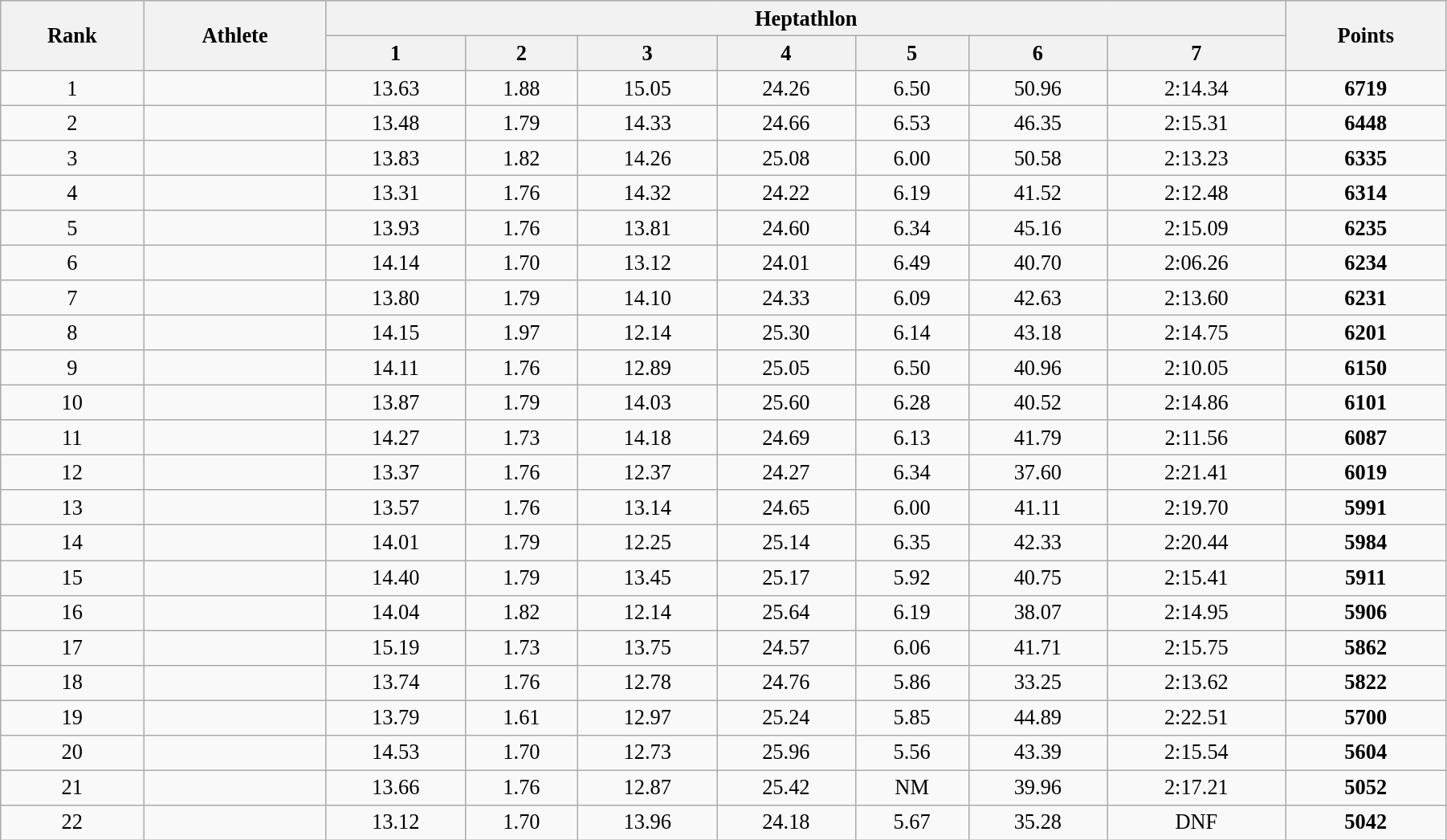<table class="wikitable" style=" text-align:center; font-size:110%;" width="95%">
<tr>
<th rowspan="2">Rank</th>
<th rowspan="2">Athlete</th>
<th colspan="7">Heptathlon</th>
<th rowspan="2">Points</th>
</tr>
<tr>
<th>1</th>
<th>2</th>
<th>3</th>
<th>4</th>
<th>5</th>
<th>6</th>
<th>7</th>
</tr>
<tr>
<td>1</td>
<td align=left></td>
<td>13.63</td>
<td>1.88</td>
<td>15.05</td>
<td>24.26</td>
<td>6.50</td>
<td>50.96</td>
<td>2:14.34</td>
<td><strong>6719</strong></td>
</tr>
<tr>
<td>2</td>
<td align=left></td>
<td>13.48</td>
<td>1.79</td>
<td>14.33</td>
<td>24.66</td>
<td>6.53</td>
<td>46.35</td>
<td>2:15.31</td>
<td><strong>6448</strong></td>
</tr>
<tr>
<td>3</td>
<td align=left></td>
<td>13.83</td>
<td>1.82</td>
<td>14.26</td>
<td>25.08</td>
<td>6.00</td>
<td>50.58</td>
<td>2:13.23</td>
<td><strong>6335</strong></td>
</tr>
<tr>
<td>4</td>
<td align=left></td>
<td>13.31</td>
<td>1.76</td>
<td>14.32</td>
<td>24.22</td>
<td>6.19</td>
<td>41.52</td>
<td>2:12.48</td>
<td><strong>6314</strong></td>
</tr>
<tr>
<td>5</td>
<td align=left></td>
<td>13.93</td>
<td>1.76</td>
<td>13.81</td>
<td>24.60</td>
<td>6.34</td>
<td>45.16</td>
<td>2:15.09</td>
<td><strong>6235</strong></td>
</tr>
<tr>
<td>6</td>
<td align=left></td>
<td>14.14</td>
<td>1.70</td>
<td>13.12</td>
<td>24.01</td>
<td>6.49</td>
<td>40.70</td>
<td>2:06.26</td>
<td><strong>6234</strong></td>
</tr>
<tr>
<td>7</td>
<td align=left></td>
<td>13.80</td>
<td>1.79</td>
<td>14.10</td>
<td>24.33</td>
<td>6.09</td>
<td>42.63</td>
<td>2:13.60</td>
<td><strong>6231</strong></td>
</tr>
<tr>
<td>8</td>
<td align=left></td>
<td>14.15</td>
<td>1.97</td>
<td>12.14</td>
<td>25.30</td>
<td>6.14</td>
<td>43.18</td>
<td>2:14.75</td>
<td><strong>6201</strong></td>
</tr>
<tr>
<td>9</td>
<td align=left></td>
<td>14.11</td>
<td>1.76</td>
<td>12.89</td>
<td>25.05</td>
<td>6.50</td>
<td>40.96</td>
<td>2:10.05</td>
<td><strong>6150</strong></td>
</tr>
<tr>
<td>10</td>
<td align=left></td>
<td>13.87</td>
<td>1.79</td>
<td>14.03</td>
<td>25.60</td>
<td>6.28</td>
<td>40.52</td>
<td>2:14.86</td>
<td><strong>6101</strong></td>
</tr>
<tr>
<td>11</td>
<td align=left></td>
<td>14.27</td>
<td>1.73</td>
<td>14.18</td>
<td>24.69</td>
<td>6.13</td>
<td>41.79</td>
<td>2:11.56</td>
<td><strong>6087</strong></td>
</tr>
<tr>
<td>12</td>
<td align=left></td>
<td>13.37</td>
<td>1.76</td>
<td>12.37</td>
<td>24.27</td>
<td>6.34</td>
<td>37.60</td>
<td>2:21.41</td>
<td><strong>6019</strong></td>
</tr>
<tr>
<td>13</td>
<td align=left></td>
<td>13.57</td>
<td>1.76</td>
<td>13.14</td>
<td>24.65</td>
<td>6.00</td>
<td>41.11</td>
<td>2:19.70</td>
<td><strong>5991</strong></td>
</tr>
<tr>
<td>14</td>
<td align=left></td>
<td>14.01</td>
<td>1.79</td>
<td>12.25</td>
<td>25.14</td>
<td>6.35</td>
<td>42.33</td>
<td>2:20.44</td>
<td><strong>5984</strong></td>
</tr>
<tr>
<td>15</td>
<td align=left></td>
<td>14.40</td>
<td>1.79</td>
<td>13.45</td>
<td>25.17</td>
<td>5.92</td>
<td>40.75</td>
<td>2:15.41</td>
<td><strong>5911</strong></td>
</tr>
<tr>
<td>16</td>
<td align=left></td>
<td>14.04</td>
<td>1.82</td>
<td>12.14</td>
<td>25.64</td>
<td>6.19</td>
<td>38.07</td>
<td>2:14.95</td>
<td><strong>5906</strong></td>
</tr>
<tr>
<td>17</td>
<td align=left></td>
<td>15.19</td>
<td>1.73</td>
<td>13.75</td>
<td>24.57</td>
<td>6.06</td>
<td>41.71</td>
<td>2:15.75</td>
<td><strong>5862</strong></td>
</tr>
<tr>
<td>18</td>
<td align=left></td>
<td>13.74</td>
<td>1.76</td>
<td>12.78</td>
<td>24.76</td>
<td>5.86</td>
<td>33.25</td>
<td>2:13.62</td>
<td><strong>5822</strong></td>
</tr>
<tr>
<td>19</td>
<td align=left></td>
<td>13.79</td>
<td>1.61</td>
<td>12.97</td>
<td>25.24</td>
<td>5.85</td>
<td>44.89</td>
<td>2:22.51</td>
<td><strong>5700</strong></td>
</tr>
<tr>
<td>20</td>
<td align=left></td>
<td>14.53</td>
<td>1.70</td>
<td>12.73</td>
<td>25.96</td>
<td>5.56</td>
<td>43.39</td>
<td>2:15.54</td>
<td><strong>5604</strong></td>
</tr>
<tr>
<td>21</td>
<td align=left></td>
<td>13.66</td>
<td>1.76</td>
<td>12.87</td>
<td>25.42</td>
<td>NM</td>
<td>39.96</td>
<td>2:17.21</td>
<td><strong>5052</strong></td>
</tr>
<tr>
<td>22</td>
<td align=left></td>
<td>13.12</td>
<td>1.70</td>
<td>13.96</td>
<td>24.18</td>
<td>5.67</td>
<td>35.28</td>
<td>DNF</td>
<td><strong>5042</strong></td>
</tr>
</table>
